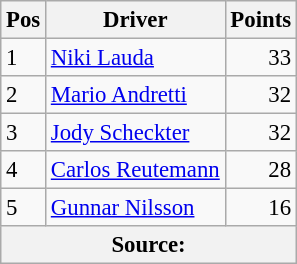<table class="wikitable" style="font-size: 95%;">
<tr>
<th>Pos</th>
<th>Driver</th>
<th>Points</th>
</tr>
<tr>
<td>1</td>
<td> <a href='#'>Niki Lauda</a></td>
<td align="right">33</td>
</tr>
<tr>
<td>2</td>
<td> <a href='#'>Mario Andretti</a></td>
<td align="right">32</td>
</tr>
<tr>
<td>3</td>
<td> <a href='#'>Jody Scheckter</a></td>
<td align="right">32</td>
</tr>
<tr>
<td>4</td>
<td> <a href='#'>Carlos Reutemann</a></td>
<td align="right">28</td>
</tr>
<tr>
<td>5</td>
<td> <a href='#'>Gunnar Nilsson</a></td>
<td align="right">16</td>
</tr>
<tr>
<th colspan=4>Source: </th>
</tr>
</table>
